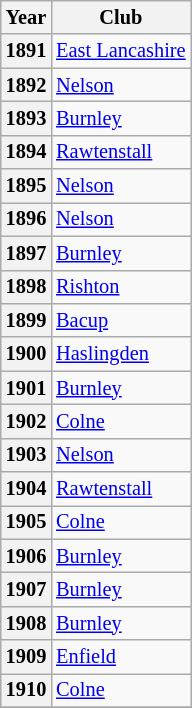<table class="wikitable" style="font-size:85%">
<tr>
<th>Year</th>
<th>Club</th>
</tr>
<tr>
<th scope="row">1891</th>
<td><a href='#'>East Lancashire</a></td>
</tr>
<tr>
<th scope="row">1892</th>
<td><a href='#'>Nelson</a></td>
</tr>
<tr>
<th scope="row">1893</th>
<td><a href='#'>Burnley</a></td>
</tr>
<tr>
<th scope="row">1894</th>
<td><a href='#'>Rawtenstall</a></td>
</tr>
<tr>
<th scope="row">1895</th>
<td><a href='#'>Nelson</a></td>
</tr>
<tr>
<th scope="row">1896</th>
<td><a href='#'>Nelson</a></td>
</tr>
<tr>
<th scope="row">1897</th>
<td><a href='#'>Burnley</a></td>
</tr>
<tr>
<th scope="row">1898</th>
<td><a href='#'>Rishton</a></td>
</tr>
<tr>
<th scope="row">1899</th>
<td><a href='#'>Bacup</a></td>
</tr>
<tr>
<th scope="row">1900</th>
<td><a href='#'>Haslingden</a></td>
</tr>
<tr>
<th scope="row">1901</th>
<td><a href='#'>Burnley</a></td>
</tr>
<tr>
<th scope="row">1902</th>
<td><a href='#'>Colne</a></td>
</tr>
<tr>
<th scope="row">1903</th>
<td><a href='#'>Nelson</a></td>
</tr>
<tr>
<th scope="row">1904</th>
<td><a href='#'>Rawtenstall</a></td>
</tr>
<tr>
<th scope="row">1905</th>
<td><a href='#'>Colne</a></td>
</tr>
<tr>
<th scope="row">1906</th>
<td><a href='#'>Burnley</a></td>
</tr>
<tr>
<th scope="row">1907</th>
<td><a href='#'>Burnley</a></td>
</tr>
<tr>
<th scope="row">1908</th>
<td><a href='#'>Burnley</a></td>
</tr>
<tr>
<th scope="row">1909</th>
<td><a href='#'>Enfield</a></td>
</tr>
<tr>
<th scope="row">1910</th>
<td><a href='#'>Colne</a></td>
</tr>
<tr>
</tr>
</table>
